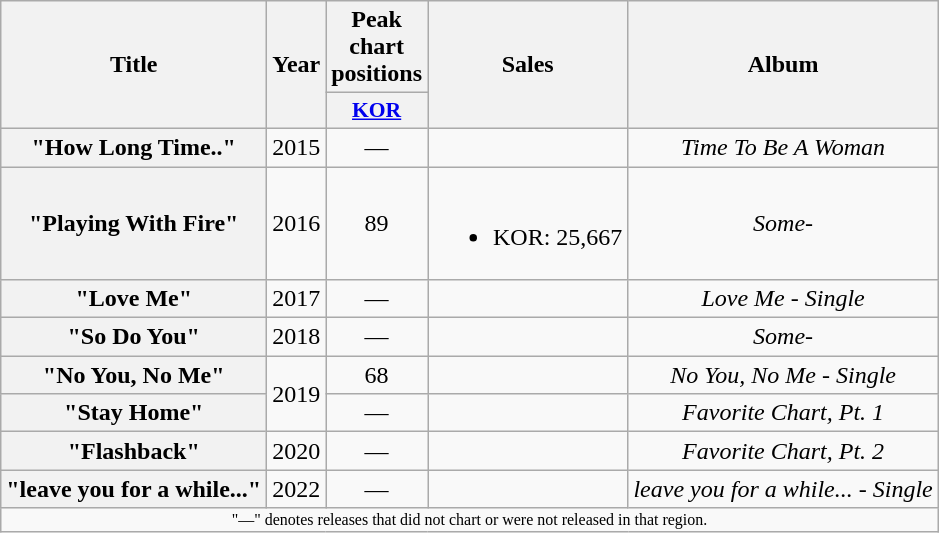<table class="wikitable plainrowheaders" style="text-align:center;">
<tr>
<th scope="col" rowspan="2">Title</th>
<th scope="col" rowspan="2">Year</th>
<th scope="col">Peak chart positions</th>
<th scope="col" rowspan="2">Sales</th>
<th scope="col" rowspan="2">Album</th>
</tr>
<tr>
<th scope="col" style="width:3em;font-size:90%;"><a href='#'>KOR</a><br></th>
</tr>
<tr>
<th scope="row">"How Long Time.." <br></th>
<td>2015</td>
<td>—</td>
<td></td>
<td><em>Time To Be A Woman</em></td>
</tr>
<tr>
<th scope="row">"Playing With Fire" <br></th>
<td>2016</td>
<td>89</td>
<td><br><ul><li>KOR: 25,667</li></ul></td>
<td><em>Some-</em></td>
</tr>
<tr>
<th scope="row">"Love Me" <br></th>
<td>2017</td>
<td>—</td>
<td></td>
<td><em>Love Me - Single</em></td>
</tr>
<tr>
<th scope="row">"So Do You" <br></th>
<td>2018</td>
<td>—</td>
<td></td>
<td><em>Some-</em></td>
</tr>
<tr>
<th scope="row">"No You, No Me" <br></th>
<td rowspan="2">2019</td>
<td>68</td>
<td></td>
<td><em>No You, No Me - Single</em></td>
</tr>
<tr>
<th scope="row">"Stay Home" </th>
<td>—</td>
<td></td>
<td><em>Favorite Chart, Pt. 1</em></td>
</tr>
<tr>
<th scope="row">"Flashback" <br></th>
<td>2020</td>
<td>—</td>
<td></td>
<td><em>Favorite Chart, Pt. 2</em></td>
</tr>
<tr>
<th scope="row">"leave you for a while..." <br></th>
<td>2022</td>
<td>—</td>
<td></td>
<td><em>leave you for a while... - Single</em></td>
</tr>
<tr>
<td colspan="5" style="font-size:8pt;">"—" denotes releases that did not chart or were not released in that region.</td>
</tr>
</table>
